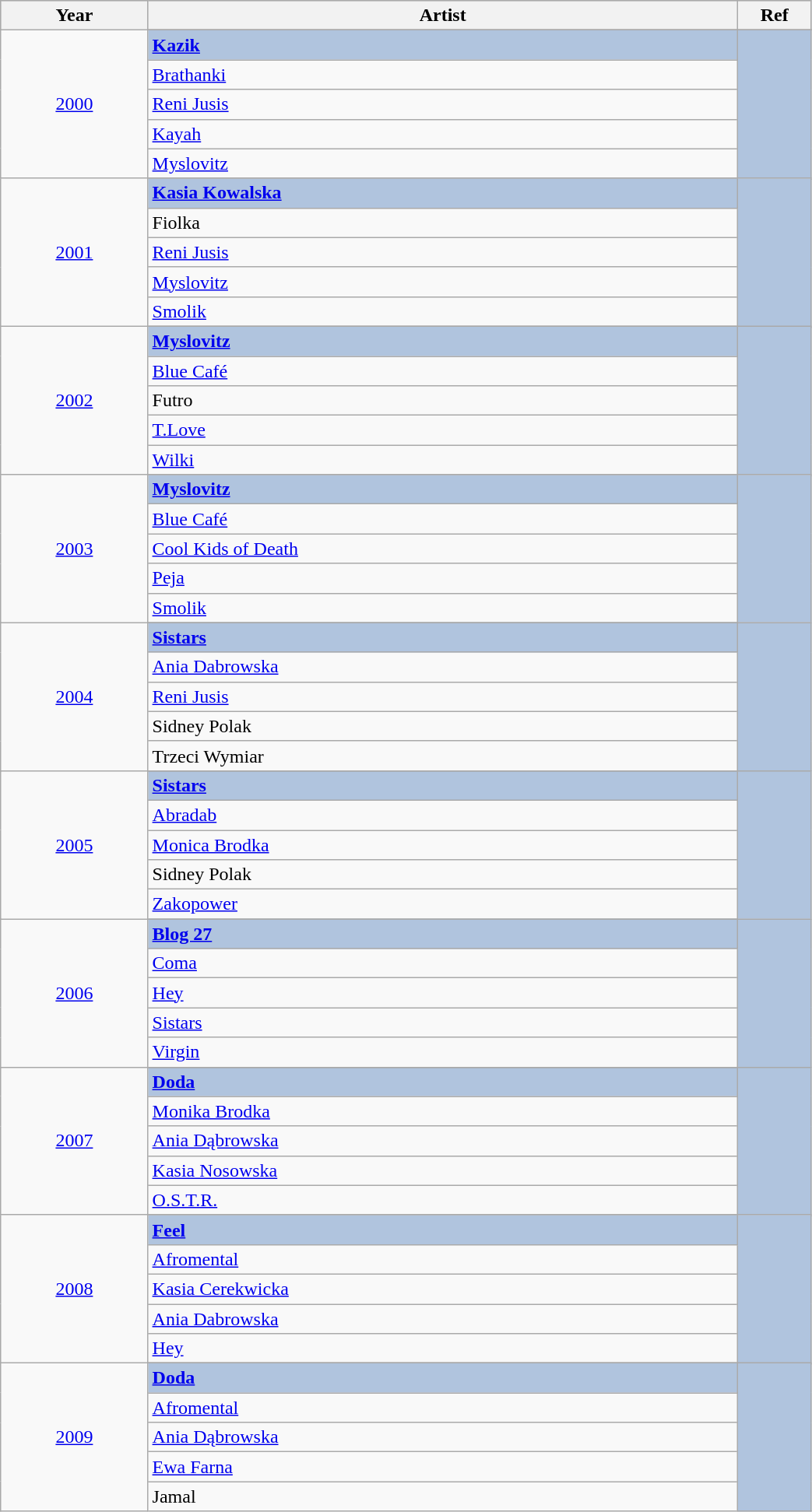<table class="wikitable" style="width:55%;">
<tr style="background:#bebebe;">
<th style="width:10%;">Year</th>
<th style="width:40%;">Artist</th>
<th style="width:5%;">Ref</th>
</tr>
<tr>
<td rowspan="6" align="center"><a href='#'>2000</a></td>
</tr>
<tr style="background:#B0C4DE">
<td><strong><a href='#'>Kazik</a></strong></td>
<td rowspan="6" align="center"></td>
</tr>
<tr>
<td><a href='#'>Brathanki</a></td>
</tr>
<tr>
<td><a href='#'>Reni Jusis</a></td>
</tr>
<tr>
<td><a href='#'>Kayah</a></td>
</tr>
<tr>
<td><a href='#'>Myslovitz</a></td>
</tr>
<tr>
<td rowspan="6" align="center"><a href='#'>2001</a></td>
</tr>
<tr style="background:#B0C4DE">
<td><strong><a href='#'>Kasia Kowalska</a></strong></td>
<td rowspan="6" align="center"></td>
</tr>
<tr>
<td>Fiolka</td>
</tr>
<tr>
<td><a href='#'>Reni Jusis</a></td>
</tr>
<tr>
<td><a href='#'>Myslovitz</a></td>
</tr>
<tr>
<td><a href='#'>Smolik</a></td>
</tr>
<tr>
<td rowspan="6" align="center"><a href='#'>2002</a></td>
</tr>
<tr style="background:#B0C4DE">
<td><strong><a href='#'>Myslovitz</a></strong></td>
<td rowspan="6" align="center"></td>
</tr>
<tr>
<td><a href='#'>Blue Café</a></td>
</tr>
<tr>
<td>Futro</td>
</tr>
<tr>
<td><a href='#'>T.Love</a></td>
</tr>
<tr>
<td><a href='#'>Wilki</a></td>
</tr>
<tr>
<td rowspan="6" align="center"><a href='#'>2003</a></td>
</tr>
<tr style="background:#B0C4DE">
<td><strong><a href='#'>Myslovitz</a></strong></td>
<td rowspan="6" align="center"></td>
</tr>
<tr>
<td><a href='#'>Blue Café</a></td>
</tr>
<tr>
<td><a href='#'>Cool Kids of Death</a></td>
</tr>
<tr>
<td><a href='#'>Peja</a></td>
</tr>
<tr>
<td><a href='#'>Smolik</a></td>
</tr>
<tr>
<td rowspan="6" align="center"><a href='#'>2004</a></td>
</tr>
<tr style="background:#B0C4DE">
<td><strong><a href='#'>Sistars</a></strong></td>
<td rowspan="6" align="center"></td>
</tr>
<tr>
<td><a href='#'>Ania Dabrowska</a></td>
</tr>
<tr>
<td><a href='#'>Reni Jusis</a></td>
</tr>
<tr>
<td>Sidney Polak</td>
</tr>
<tr>
<td>Trzeci Wymiar</td>
</tr>
<tr>
<td rowspan="6" align="center"><a href='#'>2005</a></td>
</tr>
<tr style="background:#B0C4DE">
<td><strong><a href='#'>Sistars</a></strong></td>
<td rowspan="6" align="center"></td>
</tr>
<tr>
<td><a href='#'>Abradab</a></td>
</tr>
<tr>
<td><a href='#'>Monica Brodka</a></td>
</tr>
<tr>
<td>Sidney Polak</td>
</tr>
<tr>
<td><a href='#'>Zakopower</a></td>
</tr>
<tr>
<td rowspan="6" align="center"><a href='#'>2006</a></td>
</tr>
<tr style="background:#B0C4DE">
<td><strong><a href='#'>Blog 27</a></strong></td>
<td rowspan="6" align="center"></td>
</tr>
<tr>
<td><a href='#'>Coma</a></td>
</tr>
<tr>
<td><a href='#'>Hey</a></td>
</tr>
<tr>
<td><a href='#'>Sistars</a></td>
</tr>
<tr>
<td><a href='#'>Virgin</a></td>
</tr>
<tr>
<td rowspan="6" align="center"><a href='#'>2007</a></td>
</tr>
<tr style="background:#B0C4DE">
<td><strong><a href='#'>Doda</a></strong></td>
<td rowspan="6" align="center"></td>
</tr>
<tr>
<td><a href='#'>Monika Brodka</a></td>
</tr>
<tr>
<td><a href='#'>Ania Dąbrowska</a></td>
</tr>
<tr>
<td><a href='#'>Kasia Nosowska</a></td>
</tr>
<tr>
<td><a href='#'>O.S.T.R.</a></td>
</tr>
<tr>
<td rowspan="6" align="center"><a href='#'>2008</a></td>
</tr>
<tr style="background:#B0C4DE">
<td><strong><a href='#'>Feel</a></strong></td>
<td rowspan="6" align="center"></td>
</tr>
<tr>
<td><a href='#'>Afromental</a></td>
</tr>
<tr>
<td><a href='#'>Kasia Cerekwicka</a></td>
</tr>
<tr>
<td><a href='#'>Ania Dabrowska</a></td>
</tr>
<tr>
<td><a href='#'>Hey</a></td>
</tr>
<tr>
<td rowspan="6" align="center"><a href='#'>2009</a></td>
</tr>
<tr style="background:#B0C4DE">
<td><strong><a href='#'>Doda</a></strong></td>
<td rowspan="6" align="center"></td>
</tr>
<tr>
<td><a href='#'>Afromental</a></td>
</tr>
<tr>
<td><a href='#'>Ania Dąbrowska</a></td>
</tr>
<tr>
<td><a href='#'>Ewa Farna</a></td>
</tr>
<tr>
<td>Jamal</td>
</tr>
</table>
